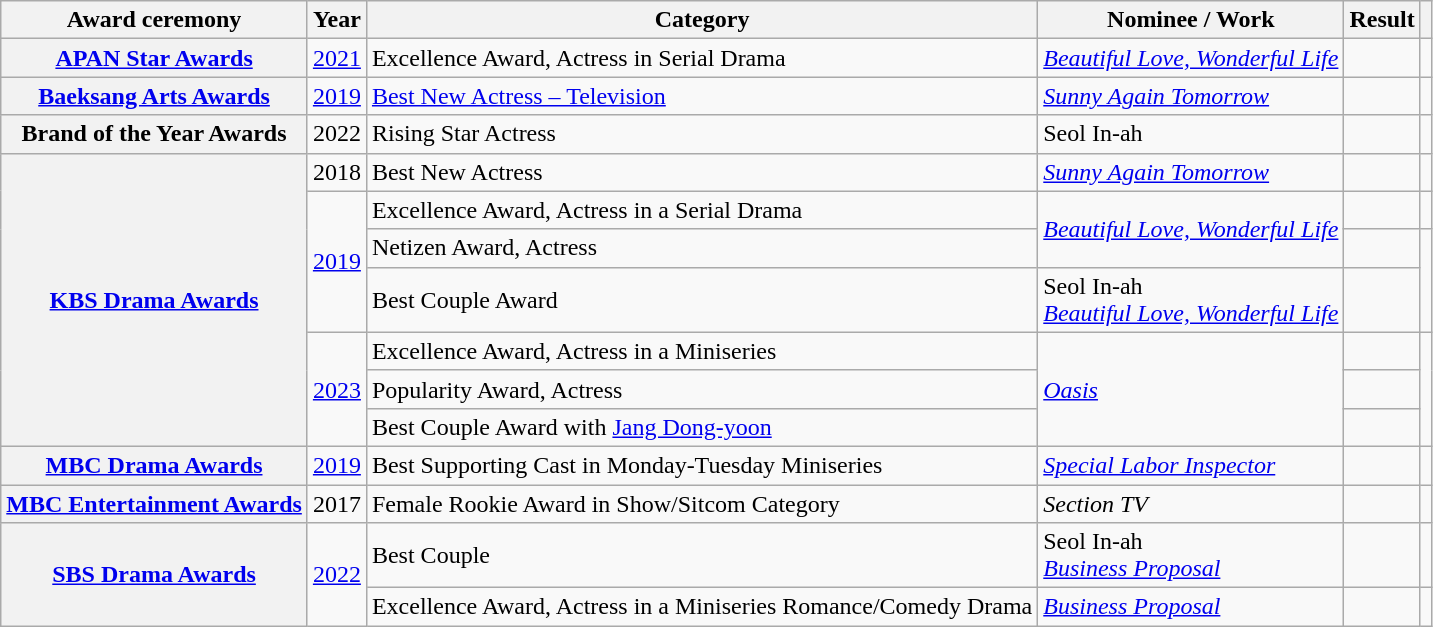<table class="wikitable plainrowheaders sortable">
<tr>
<th scope="col">Award ceremony</th>
<th scope="col">Year</th>
<th scope="col">Category</th>
<th scope="col">Nominee / Work</th>
<th scope="col">Result</th>
<th scope="col" class="unsortable"></th>
</tr>
<tr>
<th scope="row"><a href='#'>APAN Star Awards</a></th>
<td style="text-align:center"><a href='#'>2021</a></td>
<td>Excellence Award, Actress in Serial Drama</td>
<td><em><a href='#'>Beautiful Love, Wonderful Life</a></em></td>
<td></td>
<td style="text-align:center"></td>
</tr>
<tr>
<th scope="row"><a href='#'>Baeksang Arts Awards</a></th>
<td style="text-align:center"><a href='#'>2019</a></td>
<td><a href='#'>Best New Actress – Television</a></td>
<td><em><a href='#'>Sunny Again Tomorrow</a></em></td>
<td></td>
<td style="text-align:center"></td>
</tr>
<tr>
<th scope="row">Brand of the Year Awards</th>
<td style="text-align:center">2022</td>
<td>Rising Star Actress</td>
<td>Seol In-ah</td>
<td></td>
<td style="text-align:center"></td>
</tr>
<tr>
<th scope="row" rowspan="7"><a href='#'>KBS Drama Awards</a></th>
<td style="text-align:center">2018</td>
<td>Best New Actress</td>
<td><em><a href='#'>Sunny Again Tomorrow</a></em></td>
<td></td>
<td style="text-align:center"></td>
</tr>
<tr>
<td rowspan="3" style="text-align:center"><a href='#'>2019</a></td>
<td>Excellence Award, Actress in a Serial Drama</td>
<td rowspan="2"><em><a href='#'>Beautiful Love, Wonderful Life</a></em></td>
<td></td>
<td style="text-align:center"></td>
</tr>
<tr>
<td>Netizen Award, Actress</td>
<td></td>
<td rowspan="2" style="text-align:center"></td>
</tr>
<tr>
<td>Best Couple Award</td>
<td>Seol In-ah <br><em><a href='#'>Beautiful Love, Wonderful Life</a></em></td>
<td></td>
</tr>
<tr>
<td rowspan="3" style="text-align:center"><a href='#'>2023</a></td>
<td>Excellence Award, Actress in a Miniseries</td>
<td rowspan="3"><em><a href='#'>Oasis</a></em></td>
<td></td>
<td rowspan="3" style="text-align:center"></td>
</tr>
<tr>
<td>Popularity Award, Actress</td>
<td></td>
</tr>
<tr>
<td>Best Couple Award with <a href='#'>Jang Dong-yoon</a></td>
<td></td>
</tr>
<tr>
<th scope="row"><a href='#'>MBC Drama Awards</a></th>
<td style="text-align:center"><a href='#'>2019</a></td>
<td>Best Supporting Cast in Monday-Tuesday Miniseries</td>
<td><em><a href='#'>Special Labor Inspector</a></em></td>
<td></td>
<td style="text-align:center"></td>
</tr>
<tr>
<th scope="row"><a href='#'>MBC Entertainment Awards</a></th>
<td style="text-align:center">2017</td>
<td>Female Rookie Award in Show/Sitcom Category</td>
<td><em>Section TV</em></td>
<td></td>
<td style="text-align:center"></td>
</tr>
<tr>
<th scope="row"  rowspan="2"><a href='#'>SBS Drama Awards</a></th>
<td rowspan="2" style="text-align:center"><a href='#'>2022</a></td>
<td>Best Couple</td>
<td>Seol In-ah <br><em><a href='#'>Business Proposal</a></em></td>
<td></td>
<td style="text-align:center"></td>
</tr>
<tr>
<td>Excellence Award, Actress in a Miniseries Romance/Comedy Drama</td>
<td><em><a href='#'>Business Proposal</a></em></td>
<td></td>
<td style="text-align:center"></td>
</tr>
</table>
